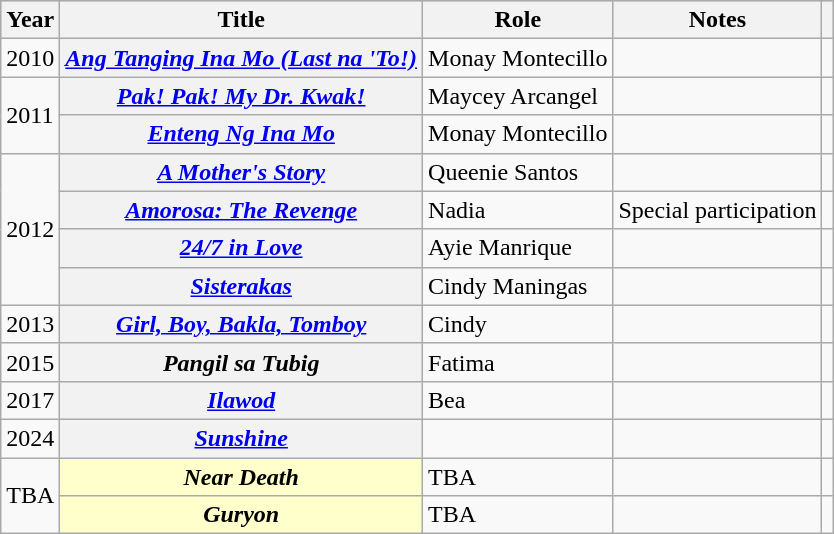<table class="wikitable sortable plainrowheaders">
<tr style="background:#ccc; text-align:center;">
<th scope="col">Year</th>
<th scope="col">Title</th>
<th scope="col">Role</th>
<th scope="col" class="unsortable">Notes</th>
<th scope="col" class="unsortable"></th>
</tr>
<tr>
<td>2010</td>
<th scope="rowgroup"><em><a href='#'>Ang Tanging Ina Mo (Last na 'To!)</a></em></th>
<td>Monay Montecillo</td>
<td></td>
<td></td>
</tr>
<tr>
<td rowspan="2">2011</td>
<th scope="rowgroup"><em><a href='#'>Pak! Pak! My Dr. Kwak!</a></em></th>
<td>Maycey Arcangel</td>
<td></td>
<td></td>
</tr>
<tr>
<th scope="rowgroup"><em><a href='#'>Enteng Ng Ina Mo</a></em></th>
<td>Monay Montecillo</td>
<td></td>
<td></td>
</tr>
<tr>
<td rowspan="4">2012</td>
<th scope="rowgroup"><em><a href='#'>A Mother's Story</a></em></th>
<td>Queenie Santos</td>
<td></td>
<td></td>
</tr>
<tr>
<th scope="rowgroup"><em><a href='#'>Amorosa: The Revenge</a></em></th>
<td>Nadia</td>
<td>Special participation</td>
<td></td>
</tr>
<tr>
<th scope="rowgroup"><em><a href='#'>24/7 in Love</a></em></th>
<td>Ayie Manrique</td>
<td></td>
<td></td>
</tr>
<tr>
<th scope="rowgroup"><em><a href='#'>Sisterakas</a></em></th>
<td>Cindy Maningas</td>
<td></td>
<td></td>
</tr>
<tr>
<td>2013</td>
<th scope="rowgroup"><em><a href='#'>Girl, Boy, Bakla, Tomboy</a></em></th>
<td>Cindy</td>
<td></td>
<td></td>
</tr>
<tr>
<td>2015</td>
<th scope="rowgroup"><em>Pangil sa Tubig</em></th>
<td>Fatima</td>
<td></td>
<td></td>
</tr>
<tr>
<td>2017</td>
<th scope="rowgroup"><em><a href='#'>Ilawod</a></em></th>
<td>Bea</td>
<td></td>
<td></td>
</tr>
<tr>
<td>2024</td>
<th scope="row"><em><a href='#'>Sunshine</a></em></th>
<td></td>
<td></td>
<td></td>
</tr>
<tr>
<td rowspan="2">TBA</td>
<th scope="row" style="background:#FFFFCC;"><em>Near Death</em></th>
<td>TBA</td>
<td></td>
<td></td>
</tr>
<tr>
<th scope="row" style="background:#FFFFCC;"><em>Guryon</em></th>
<td>TBA</td>
<td></td>
<td></td>
</tr>
</table>
